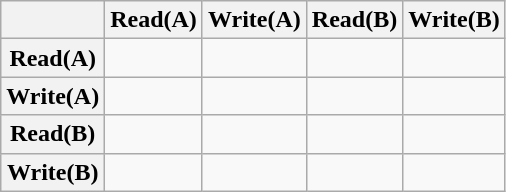<table class="wikitable">
<tr>
<th></th>
<th>Read(A)</th>
<th>Write(A)</th>
<th>Read(B)</th>
<th>Write(B)</th>
</tr>
<tr>
<th>Read(A)</th>
<td></td>
<td></td>
<td></td>
<td></td>
</tr>
<tr>
<th>Write(A)</th>
<td></td>
<td></td>
<td></td>
<td></td>
</tr>
<tr>
<th>Read(B)</th>
<td></td>
<td></td>
<td></td>
<td></td>
</tr>
<tr>
<th>Write(B)</th>
<td></td>
<td></td>
<td></td>
<td></td>
</tr>
</table>
